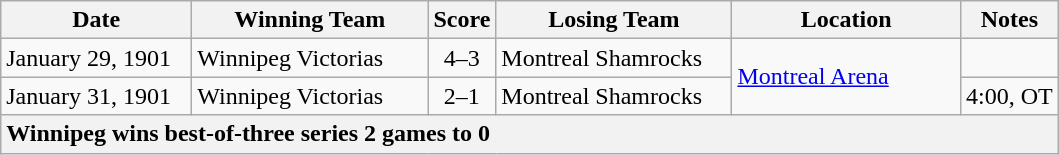<table class="wikitable">
<tr>
<th width="120">Date</th>
<th width="150">Winning Team</th>
<th width="5">Score</th>
<th width="150">Losing Team</th>
<th width="145">Location</th>
<th>Notes</th>
</tr>
<tr>
<td>January 29, 1901</td>
<td>Winnipeg Victorias</td>
<td align="center">4–3</td>
<td>Montreal Shamrocks</td>
<td rowspan="2"><a href='#'>Montreal Arena</a></td>
</tr>
<tr>
<td>January 31, 1901</td>
<td>Winnipeg Victorias</td>
<td align="center">2–1</td>
<td>Montreal Shamrocks</td>
<td>4:00, OT</td>
</tr>
<tr>
<th colspan="6" style="text-align:left;">Winnipeg wins best-of-three series 2 games to 0</th>
</tr>
</table>
